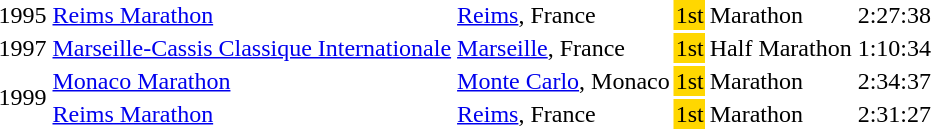<table>
<tr>
<td>1995</td>
<td><a href='#'>Reims Marathon</a></td>
<td><a href='#'>Reims</a>, France</td>
<td bgcolor="gold">1st</td>
<td>Marathon</td>
<td>2:27:38</td>
</tr>
<tr>
<td>1997</td>
<td><a href='#'>Marseille-Cassis Classique Internationale</a></td>
<td><a href='#'>Marseille</a>, France</td>
<td bgcolor="gold">1st</td>
<td>Half Marathon</td>
<td>1:10:34</td>
</tr>
<tr>
<td rowspan=2>1999</td>
<td><a href='#'>Monaco Marathon</a></td>
<td><a href='#'>Monte Carlo</a>, Monaco</td>
<td bgcolor="gold">1st</td>
<td>Marathon</td>
<td>2:34:37</td>
</tr>
<tr>
<td><a href='#'>Reims Marathon</a></td>
<td><a href='#'>Reims</a>, France</td>
<td bgcolor="gold">1st</td>
<td>Marathon</td>
<td>2:31:27</td>
</tr>
</table>
